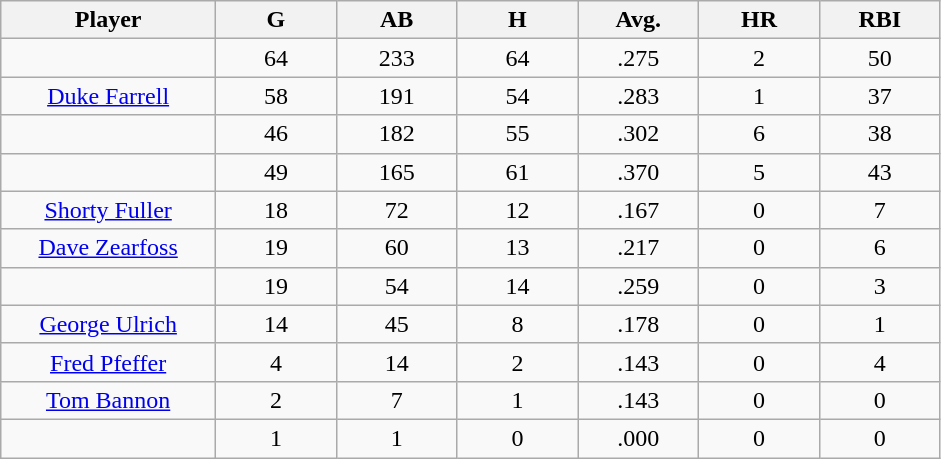<table class="wikitable sortable">
<tr>
<th bgcolor="#DDDDFF" width="16%">Player</th>
<th bgcolor="#DDDDFF" width="9%">G</th>
<th bgcolor="#DDDDFF" width="9%">AB</th>
<th bgcolor="#DDDDFF" width="9%">H</th>
<th bgcolor="#DDDDFF" width="9%">Avg.</th>
<th bgcolor="#DDDDFF" width="9%">HR</th>
<th bgcolor="#DDDDFF" width="9%">RBI</th>
</tr>
<tr align="center">
<td></td>
<td>64</td>
<td>233</td>
<td>64</td>
<td>.275</td>
<td>2</td>
<td>50</td>
</tr>
<tr align="center">
<td><a href='#'>Duke Farrell</a></td>
<td>58</td>
<td>191</td>
<td>54</td>
<td>.283</td>
<td>1</td>
<td>37</td>
</tr>
<tr align=center>
<td></td>
<td>46</td>
<td>182</td>
<td>55</td>
<td>.302</td>
<td>6</td>
<td>38</td>
</tr>
<tr align="center">
<td></td>
<td>49</td>
<td>165</td>
<td>61</td>
<td>.370</td>
<td>5</td>
<td>43</td>
</tr>
<tr align="center">
<td><a href='#'>Shorty Fuller</a></td>
<td>18</td>
<td>72</td>
<td>12</td>
<td>.167</td>
<td>0</td>
<td>7</td>
</tr>
<tr align=center>
<td><a href='#'>Dave Zearfoss</a></td>
<td>19</td>
<td>60</td>
<td>13</td>
<td>.217</td>
<td>0</td>
<td>6</td>
</tr>
<tr align=center>
<td></td>
<td>19</td>
<td>54</td>
<td>14</td>
<td>.259</td>
<td>0</td>
<td>3</td>
</tr>
<tr align="center">
<td><a href='#'>George Ulrich</a></td>
<td>14</td>
<td>45</td>
<td>8</td>
<td>.178</td>
<td>0</td>
<td>1</td>
</tr>
<tr align=center>
<td><a href='#'>Fred Pfeffer</a></td>
<td>4</td>
<td>14</td>
<td>2</td>
<td>.143</td>
<td>0</td>
<td>4</td>
</tr>
<tr align=center>
<td><a href='#'>Tom Bannon</a></td>
<td>2</td>
<td>7</td>
<td>1</td>
<td>.143</td>
<td>0</td>
<td>0</td>
</tr>
<tr align=center>
<td></td>
<td>1</td>
<td>1</td>
<td>0</td>
<td>.000</td>
<td>0</td>
<td>0</td>
</tr>
</table>
